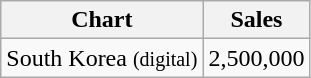<table class="wikitable plainrowheaders" style="text-align:center;">
<tr>
<th>Chart</th>
<th>Sales</th>
</tr>
<tr>
<td>South Korea <small>(digital)</small></td>
<td>2,500,000</td>
</tr>
</table>
